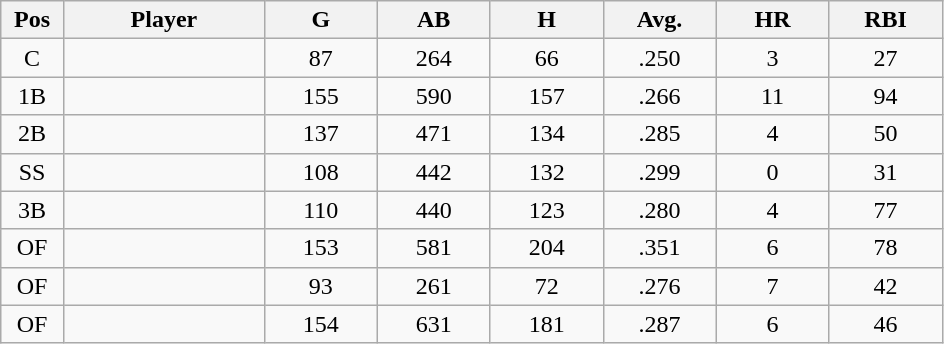<table class="wikitable sortable">
<tr>
<th bgcolor="#DDDDFF" width="5%">Pos</th>
<th bgcolor="#DDDDFF" width="16%">Player</th>
<th bgcolor="#DDDDFF" width="9%">G</th>
<th bgcolor="#DDDDFF" width="9%">AB</th>
<th bgcolor="#DDDDFF" width="9%">H</th>
<th bgcolor="#DDDDFF" width="9%">Avg.</th>
<th bgcolor="#DDDDFF" width="9%">HR</th>
<th bgcolor="#DDDDFF" width="9%">RBI</th>
</tr>
<tr align="center">
<td>C</td>
<td></td>
<td>87</td>
<td>264</td>
<td>66</td>
<td>.250</td>
<td>3</td>
<td>27</td>
</tr>
<tr align="center">
<td>1B</td>
<td></td>
<td>155</td>
<td>590</td>
<td>157</td>
<td>.266</td>
<td>11</td>
<td>94</td>
</tr>
<tr align="center">
<td>2B</td>
<td></td>
<td>137</td>
<td>471</td>
<td>134</td>
<td>.285</td>
<td>4</td>
<td>50</td>
</tr>
<tr align="center">
<td>SS</td>
<td></td>
<td>108</td>
<td>442</td>
<td>132</td>
<td>.299</td>
<td>0</td>
<td>31</td>
</tr>
<tr align="center">
<td>3B</td>
<td></td>
<td>110</td>
<td>440</td>
<td>123</td>
<td>.280</td>
<td>4</td>
<td>77</td>
</tr>
<tr align="center">
<td>OF</td>
<td></td>
<td>153</td>
<td>581</td>
<td>204</td>
<td>.351</td>
<td>6</td>
<td>78</td>
</tr>
<tr align="center">
<td>OF</td>
<td></td>
<td>93</td>
<td>261</td>
<td>72</td>
<td>.276</td>
<td>7</td>
<td>42</td>
</tr>
<tr align="center">
<td>OF</td>
<td></td>
<td>154</td>
<td>631</td>
<td>181</td>
<td>.287</td>
<td>6</td>
<td>46</td>
</tr>
</table>
